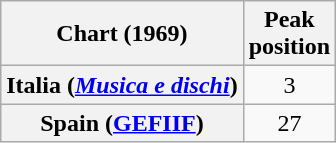<table class="wikitable sortable plainrowheaders" style="text-align:center">
<tr>
<th scope="col">Chart (1969)</th>
<th scope="col">Peak<br>position</th>
</tr>
<tr>
<th scope="row">Italia (<em><a href='#'>Musica e dischi</a></em>)</th>
<td>3</td>
</tr>
<tr>
<th scope="row">Spain (<a href='#'>GEFIIF</a>)</th>
<td>27</td>
</tr>
</table>
